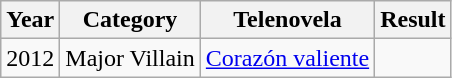<table class="wikitable">
<tr>
<th>Year</th>
<th>Category</th>
<th>Telenovela</th>
<th>Result</th>
</tr>
<tr>
<td>2012</td>
<td>Major Villain</td>
<td><a href='#'>Corazón valiente</a></td>
<td></td>
</tr>
</table>
